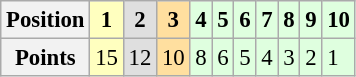<table class="wikitable" style="font-size: 95%;">
<tr>
<th>Position</th>
<th style="background:#ffffbf;">1</th>
<th style="background:#dfdfdf;">2</th>
<th style="background:#ffdf9f;">3</th>
<th style="background:#dfffdf;">4</th>
<th style="background:#dfffdf;">5</th>
<th style="background:#dfffdf;">6</th>
<th style="background:#dfffdf;">7</th>
<th style="background:#dfffdf;">8</th>
<th style="background:#dfffdf;">9</th>
<th style="background:#dfffdf;">10</th>
</tr>
<tr>
<th>Points</th>
<td style="background:#ffffbf;">15</td>
<td style="background:#dfdfdf;">12</td>
<td style="background:#ffdf9f;">10</td>
<td style="background:#dfffdf;">8</td>
<td style="background:#dfffdf;">6</td>
<td style="background:#dfffdf;">5</td>
<td style="background:#dfffdf;">4</td>
<td style="background:#dfffdf;">3</td>
<td style="background:#dfffdf;">2</td>
<td style="background:#dfffdf;">1</td>
</tr>
</table>
